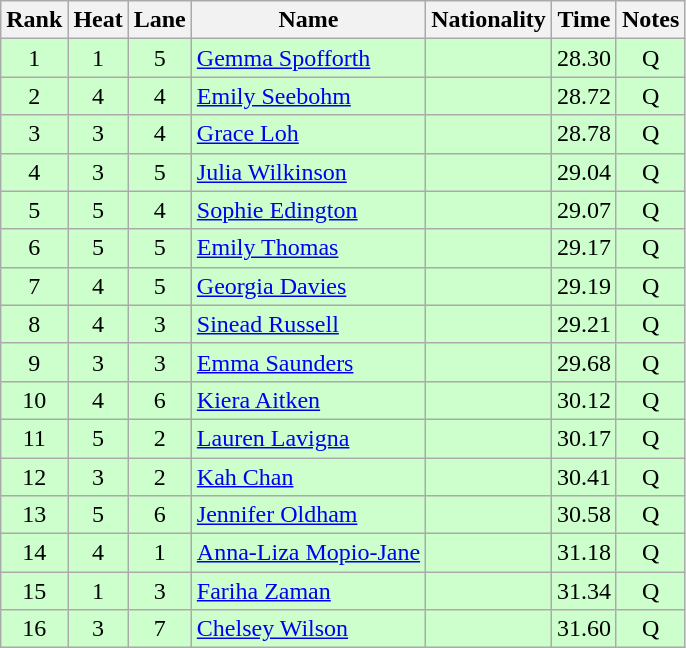<table class="wikitable sortable" style="text-align:center">
<tr>
<th>Rank</th>
<th>Heat</th>
<th>Lane</th>
<th>Name</th>
<th>Nationality</th>
<th>Time</th>
<th>Notes</th>
</tr>
<tr bgcolor=ccffcc>
<td>1</td>
<td>1</td>
<td>5</td>
<td align=left><a href='#'>Gemma Spofforth</a></td>
<td align=left></td>
<td>28.30</td>
<td>Q</td>
</tr>
<tr bgcolor=ccffcc>
<td>2</td>
<td>4</td>
<td>4</td>
<td align=left><a href='#'>Emily Seebohm</a></td>
<td align=left></td>
<td>28.72</td>
<td>Q</td>
</tr>
<tr bgcolor=ccffcc>
<td>3</td>
<td>3</td>
<td>4</td>
<td align=left><a href='#'>Grace Loh</a></td>
<td align=left></td>
<td>28.78</td>
<td>Q</td>
</tr>
<tr bgcolor=ccffcc>
<td>4</td>
<td>3</td>
<td>5</td>
<td align=left><a href='#'>Julia Wilkinson</a></td>
<td align=left></td>
<td>29.04</td>
<td>Q</td>
</tr>
<tr bgcolor=ccffcc>
<td>5</td>
<td>5</td>
<td>4</td>
<td align=left><a href='#'>Sophie Edington</a></td>
<td align=left></td>
<td>29.07</td>
<td>Q</td>
</tr>
<tr bgcolor=ccffcc>
<td>6</td>
<td>5</td>
<td>5</td>
<td align=left><a href='#'>Emily Thomas</a></td>
<td align=left></td>
<td>29.17</td>
<td>Q</td>
</tr>
<tr bgcolor=ccffcc>
<td>7</td>
<td>4</td>
<td>5</td>
<td align=left><a href='#'>Georgia Davies</a></td>
<td align=left></td>
<td>29.19</td>
<td>Q</td>
</tr>
<tr bgcolor=ccffcc>
<td>8</td>
<td>4</td>
<td>3</td>
<td align=left><a href='#'>Sinead Russell</a></td>
<td align=left></td>
<td>29.21</td>
<td>Q</td>
</tr>
<tr bgcolor=ccffcc>
<td>9</td>
<td>3</td>
<td>3</td>
<td align=left><a href='#'>Emma Saunders</a></td>
<td align=left></td>
<td>29.68</td>
<td>Q</td>
</tr>
<tr bgcolor=ccffcc>
<td>10</td>
<td>4</td>
<td>6</td>
<td align=left><a href='#'>Kiera Aitken</a></td>
<td align=left></td>
<td>30.12</td>
<td>Q</td>
</tr>
<tr bgcolor=ccffcc>
<td>11</td>
<td>5</td>
<td>2</td>
<td align=left><a href='#'>Lauren Lavigna</a></td>
<td align=left></td>
<td>30.17</td>
<td>Q</td>
</tr>
<tr bgcolor=ccffcc>
<td>12</td>
<td>3</td>
<td>2</td>
<td align=left><a href='#'>Kah Chan</a></td>
<td align=left></td>
<td>30.41</td>
<td>Q</td>
</tr>
<tr bgcolor=ccffcc>
<td>13</td>
<td>5</td>
<td>6</td>
<td align=left><a href='#'>Jennifer Oldham</a></td>
<td align=left></td>
<td>30.58</td>
<td>Q</td>
</tr>
<tr bgcolor=ccffcc>
<td>14</td>
<td>4</td>
<td>1</td>
<td align=left><a href='#'>Anna-Liza Mopio-Jane</a></td>
<td align=left></td>
<td>31.18</td>
<td>Q</td>
</tr>
<tr bgcolor=ccffcc>
<td>15</td>
<td>1</td>
<td>3</td>
<td align=left><a href='#'>Fariha Zaman</a></td>
<td align=left></td>
<td>31.34</td>
<td>Q</td>
</tr>
<tr bgcolor=ccffcc>
<td>16</td>
<td>3</td>
<td>7</td>
<td align=left><a href='#'>Chelsey Wilson</a></td>
<td align=left></td>
<td>31.60</td>
<td>Q</td>
</tr>
</table>
